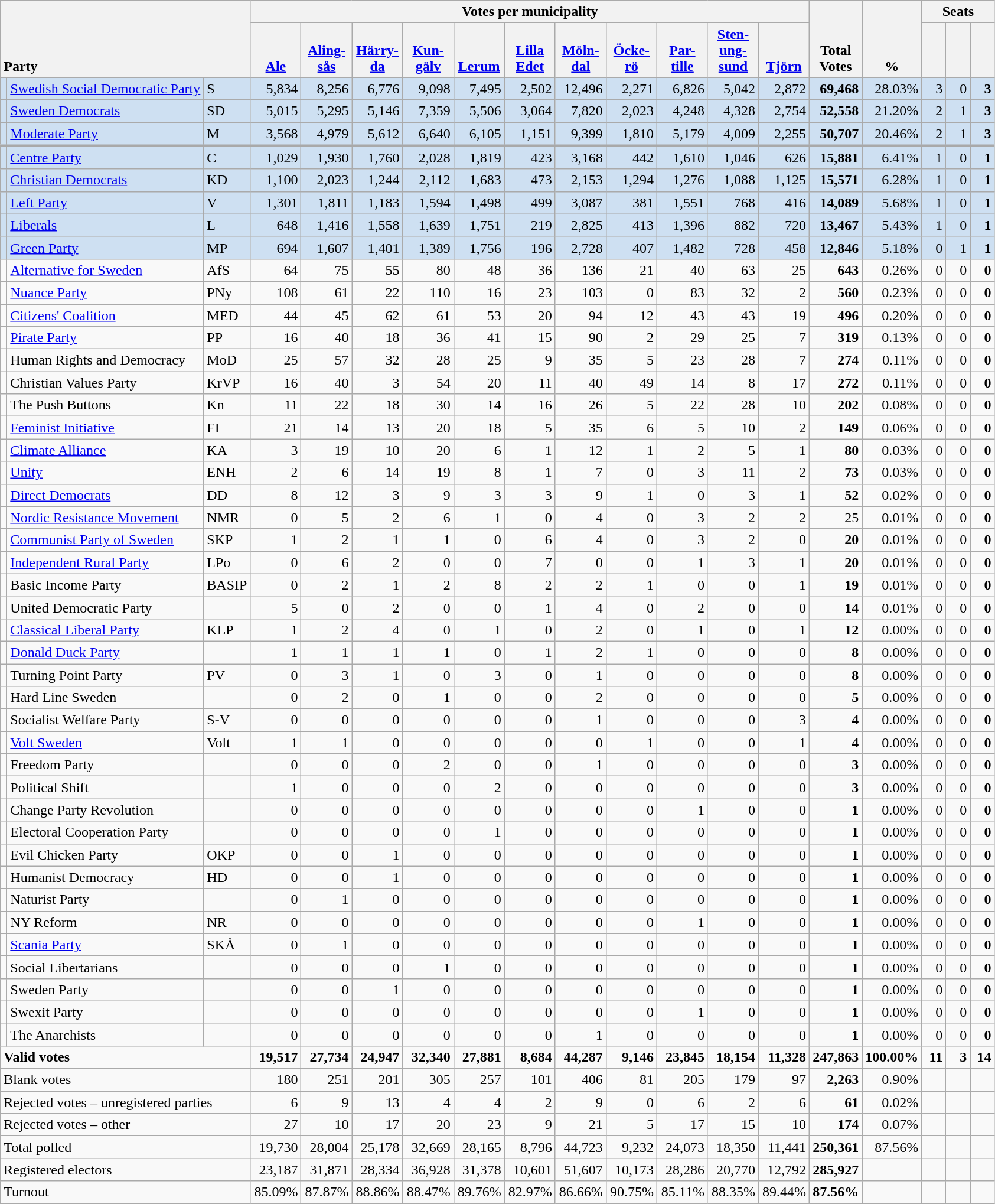<table class="wikitable" border="1" style="text-align:right;">
<tr>
<th style="text-align:left;" valign=bottom rowspan=2 colspan=3>Party</th>
<th colspan=11>Votes per municipality</th>
<th align=center valign=bottom rowspan=2 width="50">Total Votes</th>
<th align=center valign=bottom rowspan=2 width="50">%</th>
<th colspan=3>Seats</th>
</tr>
<tr>
<th align=center valign=bottom width="50"><a href='#'>Ale</a></th>
<th align=center valign=bottom width="50"><a href='#'>Aling- sås</a></th>
<th align=center valign=bottom width="50"><a href='#'>Härry- da</a></th>
<th align=center valign=bottom width="50"><a href='#'>Kun- gälv</a></th>
<th align=center valign=bottom width="50"><a href='#'>Lerum</a></th>
<th align=center valign=bottom width="50"><a href='#'>Lilla Edet</a></th>
<th align=center valign=bottom width="50"><a href='#'>Möln- dal</a></th>
<th align=center valign=bottom width="50"><a href='#'>Öcke- rö</a></th>
<th align=center valign=bottom width="50"><a href='#'>Par- tille</a></th>
<th align=center valign=bottom width="50"><a href='#'>Sten- ung- sund</a></th>
<th align=center valign=bottom width="50"><a href='#'>Tjörn</a></th>
<th align=center valign=bottom width="20"><small></small></th>
<th align=center valign=bottom width="20"><small><a href='#'></a></small></th>
<th align=center valign=bottom width="20"><small></small></th>
</tr>
<tr style="background:#CEE0F2;">
<td></td>
<td align=left style="white-space: nowrap;"><a href='#'>Swedish Social Democratic Party</a></td>
<td align=left>S</td>
<td>5,834</td>
<td>8,256</td>
<td>6,776</td>
<td>9,098</td>
<td>7,495</td>
<td>2,502</td>
<td>12,496</td>
<td>2,271</td>
<td>6,826</td>
<td>5,042</td>
<td>2,872</td>
<td><strong>69,468</strong></td>
<td>28.03%</td>
<td>3</td>
<td>0</td>
<td><strong>3</strong></td>
</tr>
<tr style="background:#CEE0F2;">
<td></td>
<td align=left><a href='#'>Sweden Democrats</a></td>
<td align=left>SD</td>
<td>5,015</td>
<td>5,295</td>
<td>5,146</td>
<td>7,359</td>
<td>5,506</td>
<td>3,064</td>
<td>7,820</td>
<td>2,023</td>
<td>4,248</td>
<td>4,328</td>
<td>2,754</td>
<td><strong>52,558</strong></td>
<td>21.20%</td>
<td>2</td>
<td>1</td>
<td><strong>3</strong></td>
</tr>
<tr style="background:#CEE0F2;">
<td></td>
<td align=left><a href='#'>Moderate Party</a></td>
<td align=left>M</td>
<td>3,568</td>
<td>4,979</td>
<td>5,612</td>
<td>6,640</td>
<td>6,105</td>
<td>1,151</td>
<td>9,399</td>
<td>1,810</td>
<td>5,179</td>
<td>4,009</td>
<td>2,255</td>
<td><strong>50,707</strong></td>
<td>20.46%</td>
<td>2</td>
<td>1</td>
<td><strong>3</strong></td>
</tr>
<tr style="background:#CEE0F2; border-top:3px solid darkgray;">
<td></td>
<td align=left><a href='#'>Centre Party</a></td>
<td align=left>C</td>
<td>1,029</td>
<td>1,930</td>
<td>1,760</td>
<td>2,028</td>
<td>1,819</td>
<td>423</td>
<td>3,168</td>
<td>442</td>
<td>1,610</td>
<td>1,046</td>
<td>626</td>
<td><strong>15,881</strong></td>
<td>6.41%</td>
<td>1</td>
<td>0</td>
<td><strong>1</strong></td>
</tr>
<tr style="background:#CEE0F2;">
<td></td>
<td align=left><a href='#'>Christian Democrats</a></td>
<td align=left>KD</td>
<td>1,100</td>
<td>2,023</td>
<td>1,244</td>
<td>2,112</td>
<td>1,683</td>
<td>473</td>
<td>2,153</td>
<td>1,294</td>
<td>1,276</td>
<td>1,088</td>
<td>1,125</td>
<td><strong>15,571</strong></td>
<td>6.28%</td>
<td>1</td>
<td>0</td>
<td><strong>1</strong></td>
</tr>
<tr style="background:#CEE0F2;">
<td></td>
<td align=left><a href='#'>Left Party</a></td>
<td align=left>V</td>
<td>1,301</td>
<td>1,811</td>
<td>1,183</td>
<td>1,594</td>
<td>1,498</td>
<td>499</td>
<td>3,087</td>
<td>381</td>
<td>1,551</td>
<td>768</td>
<td>416</td>
<td><strong>14,089</strong></td>
<td>5.68%</td>
<td>1</td>
<td>0</td>
<td><strong>1</strong></td>
</tr>
<tr style="background:#CEE0F2;">
<td></td>
<td align=left><a href='#'>Liberals</a></td>
<td align=left>L</td>
<td>648</td>
<td>1,416</td>
<td>1,558</td>
<td>1,639</td>
<td>1,751</td>
<td>219</td>
<td>2,825</td>
<td>413</td>
<td>1,396</td>
<td>882</td>
<td>720</td>
<td><strong>13,467</strong></td>
<td>5.43%</td>
<td>1</td>
<td>0</td>
<td><strong>1</strong></td>
</tr>
<tr style="background:#CEE0F2;">
<td></td>
<td align=left><a href='#'>Green Party</a></td>
<td align=left>MP</td>
<td>694</td>
<td>1,607</td>
<td>1,401</td>
<td>1,389</td>
<td>1,756</td>
<td>196</td>
<td>2,728</td>
<td>407</td>
<td>1,482</td>
<td>728</td>
<td>458</td>
<td><strong>12,846</strong></td>
<td>5.18%</td>
<td>0</td>
<td>1</td>
<td><strong>1</strong></td>
</tr>
<tr>
<td></td>
<td align=left><a href='#'>Alternative for Sweden</a></td>
<td align=left>AfS</td>
<td>64</td>
<td>75</td>
<td>55</td>
<td>80</td>
<td>48</td>
<td>36</td>
<td>136</td>
<td>21</td>
<td>40</td>
<td>63</td>
<td>25</td>
<td><strong>643</strong></td>
<td>0.26%</td>
<td>0</td>
<td>0</td>
<td><strong>0</strong></td>
</tr>
<tr>
<td></td>
<td align=left><a href='#'>Nuance Party</a></td>
<td align=left>PNy</td>
<td>108</td>
<td>61</td>
<td>22</td>
<td>110</td>
<td>16</td>
<td>23</td>
<td>103</td>
<td>0</td>
<td>83</td>
<td>32</td>
<td>2</td>
<td><strong>560</strong></td>
<td>0.23%</td>
<td>0</td>
<td>0</td>
<td><strong>0</strong></td>
</tr>
<tr>
<td></td>
<td align=left><a href='#'>Citizens' Coalition</a></td>
<td align=left>MED</td>
<td>44</td>
<td>45</td>
<td>62</td>
<td>61</td>
<td>53</td>
<td>20</td>
<td>94</td>
<td>12</td>
<td>43</td>
<td>43</td>
<td>19</td>
<td><strong>496</strong></td>
<td>0.20%</td>
<td>0</td>
<td>0</td>
<td><strong>0</strong></td>
</tr>
<tr>
<td></td>
<td align=left><a href='#'>Pirate Party</a></td>
<td align=left>PP</td>
<td>16</td>
<td>40</td>
<td>18</td>
<td>36</td>
<td>41</td>
<td>15</td>
<td>90</td>
<td>2</td>
<td>29</td>
<td>25</td>
<td>7</td>
<td><strong>319</strong></td>
<td>0.13%</td>
<td>0</td>
<td>0</td>
<td><strong>0</strong></td>
</tr>
<tr>
<td></td>
<td align=left>Human Rights and Democracy</td>
<td align=left>MoD</td>
<td>25</td>
<td>57</td>
<td>32</td>
<td>28</td>
<td>25</td>
<td>9</td>
<td>35</td>
<td>5</td>
<td>23</td>
<td>28</td>
<td>7</td>
<td><strong>274</strong></td>
<td>0.11%</td>
<td>0</td>
<td>0</td>
<td><strong>0</strong></td>
</tr>
<tr>
<td></td>
<td align=left>Christian Values Party</td>
<td align=left>KrVP</td>
<td>16</td>
<td>40</td>
<td>3</td>
<td>54</td>
<td>20</td>
<td>11</td>
<td>40</td>
<td>49</td>
<td>14</td>
<td>8</td>
<td>17</td>
<td><strong>272</strong></td>
<td>0.11%</td>
<td>0</td>
<td>0</td>
<td><strong>0</strong></td>
</tr>
<tr>
<td></td>
<td align=left>The Push Buttons</td>
<td align=left>Kn</td>
<td>11</td>
<td>22</td>
<td>18</td>
<td>30</td>
<td>14</td>
<td>16</td>
<td>26</td>
<td>5</td>
<td>22</td>
<td>28</td>
<td>10</td>
<td><strong>202</strong></td>
<td>0.08%</td>
<td>0</td>
<td>0</td>
<td><strong>0</strong></td>
</tr>
<tr>
<td></td>
<td align=left><a href='#'>Feminist Initiative</a></td>
<td align=left>FI</td>
<td>21</td>
<td>14</td>
<td>13</td>
<td>20</td>
<td>18</td>
<td>5</td>
<td>35</td>
<td>6</td>
<td>5</td>
<td>10</td>
<td>2</td>
<td><strong>149</strong></td>
<td>0.06%</td>
<td>0</td>
<td>0</td>
<td><strong>0</strong></td>
</tr>
<tr>
<td></td>
<td align=left><a href='#'>Climate Alliance</a></td>
<td align=left>KA</td>
<td>3</td>
<td>19</td>
<td>10</td>
<td>20</td>
<td>6</td>
<td>1</td>
<td>12</td>
<td>1</td>
<td>2</td>
<td>5</td>
<td>1</td>
<td><strong>80</strong></td>
<td>0.03%</td>
<td>0</td>
<td>0</td>
<td><strong>0</strong></td>
</tr>
<tr>
<td></td>
<td align=left><a href='#'>Unity</a></td>
<td align=left>ENH</td>
<td>2</td>
<td>6</td>
<td>14</td>
<td>19</td>
<td>8</td>
<td>1</td>
<td>7</td>
<td>0</td>
<td>3</td>
<td>11</td>
<td>2</td>
<td><strong>73</strong></td>
<td>0.03%</td>
<td>0</td>
<td>0</td>
<td><strong>0</strong></td>
</tr>
<tr>
<td></td>
<td align=left><a href='#'>Direct Democrats</a></td>
<td align=left>DD</td>
<td>8</td>
<td>12</td>
<td>3</td>
<td>9</td>
<td>3</td>
<td>3</td>
<td>9</td>
<td>1</td>
<td>0</td>
<td>3</td>
<td>1</td>
<td><strong>52</strong></td>
<td>0.02%</td>
<td>0</td>
<td>0</td>
<td><strong>0</strong></td>
</tr>
<tr>
<td></td>
<td align=left><a href='#'>Nordic Resistance Movement</a></td>
<td align=left>NMR</td>
<td>0</td>
<td>5</td>
<td>2</td>
<td>6</td>
<td>1</td>
<td>0</td>
<td>4</td>
<td>0</td>
<td>3</td>
<td>2</td>
<td>2</td>
<td>25</td>
<td>0.01%</td>
<td>0</td>
<td>0</td>
<td><strong>0</strong></td>
</tr>
<tr>
<td></td>
<td align=left><a href='#'>Communist Party of Sweden</a></td>
<td align=left>SKP</td>
<td>1</td>
<td>2</td>
<td>1</td>
<td>1</td>
<td>0</td>
<td>6</td>
<td>4</td>
<td>0</td>
<td>3</td>
<td>2</td>
<td>0</td>
<td><strong>20</strong></td>
<td>0.01%</td>
<td>0</td>
<td>0</td>
<td><strong>0</strong></td>
</tr>
<tr>
<td></td>
<td align=left><a href='#'>Independent Rural Party</a></td>
<td align=left>LPo</td>
<td>0</td>
<td>6</td>
<td>2</td>
<td>0</td>
<td>0</td>
<td>7</td>
<td>0</td>
<td>0</td>
<td>1</td>
<td>3</td>
<td>1</td>
<td><strong>20</strong></td>
<td>0.01%</td>
<td>0</td>
<td>0</td>
<td><strong>0</strong></td>
</tr>
<tr>
<td></td>
<td align=left>Basic Income Party</td>
<td align=left>BASIP</td>
<td>0</td>
<td>2</td>
<td>1</td>
<td>2</td>
<td>8</td>
<td>2</td>
<td>2</td>
<td>1</td>
<td>0</td>
<td>0</td>
<td>1</td>
<td><strong>19</strong></td>
<td>0.01%</td>
<td>0</td>
<td>0</td>
<td><strong>0</strong></td>
</tr>
<tr>
<td></td>
<td align=left>United Democratic Party</td>
<td align=left></td>
<td>5</td>
<td>0</td>
<td>2</td>
<td>0</td>
<td>0</td>
<td>1</td>
<td>4</td>
<td>0</td>
<td>2</td>
<td>0</td>
<td>0</td>
<td><strong>14</strong></td>
<td>0.01%</td>
<td>0</td>
<td>0</td>
<td><strong>0</strong></td>
</tr>
<tr>
<td></td>
<td align=left><a href='#'>Classical Liberal Party</a></td>
<td align=left>KLP</td>
<td>1</td>
<td>2</td>
<td>4</td>
<td>0</td>
<td>1</td>
<td>0</td>
<td>2</td>
<td>0</td>
<td>1</td>
<td>0</td>
<td>1</td>
<td><strong>12</strong></td>
<td>0.00%</td>
<td>0</td>
<td>0</td>
<td><strong>0</strong></td>
</tr>
<tr>
<td></td>
<td align=left><a href='#'>Donald Duck Party</a></td>
<td align=left></td>
<td>1</td>
<td>1</td>
<td>1</td>
<td>1</td>
<td>0</td>
<td>1</td>
<td>2</td>
<td>1</td>
<td>0</td>
<td>0</td>
<td>0</td>
<td><strong>8</strong></td>
<td>0.00%</td>
<td>0</td>
<td>0</td>
<td><strong>0</strong></td>
</tr>
<tr>
<td></td>
<td align=left>Turning Point Party</td>
<td align=left>PV</td>
<td>0</td>
<td>3</td>
<td>1</td>
<td>0</td>
<td>3</td>
<td>0</td>
<td>1</td>
<td>0</td>
<td>0</td>
<td>0</td>
<td>0</td>
<td><strong>8</strong></td>
<td>0.00%</td>
<td>0</td>
<td>0</td>
<td><strong>0</strong></td>
</tr>
<tr>
<td></td>
<td align=left>Hard Line Sweden</td>
<td align=left></td>
<td>0</td>
<td>2</td>
<td>0</td>
<td>1</td>
<td>0</td>
<td>0</td>
<td>2</td>
<td>0</td>
<td>0</td>
<td>0</td>
<td>0</td>
<td><strong>5</strong></td>
<td>0.00%</td>
<td>0</td>
<td>0</td>
<td><strong>0</strong></td>
</tr>
<tr>
<td></td>
<td align=left>Socialist Welfare Party</td>
<td align=left>S-V</td>
<td>0</td>
<td>0</td>
<td>0</td>
<td>0</td>
<td>0</td>
<td>0</td>
<td>1</td>
<td>0</td>
<td>0</td>
<td>0</td>
<td>3</td>
<td><strong>4</strong></td>
<td>0.00%</td>
<td>0</td>
<td>0</td>
<td><strong>0</strong></td>
</tr>
<tr>
<td></td>
<td align=left><a href='#'>Volt Sweden</a></td>
<td align=left>Volt</td>
<td>1</td>
<td>1</td>
<td>0</td>
<td>0</td>
<td>0</td>
<td>0</td>
<td>0</td>
<td>1</td>
<td>0</td>
<td>0</td>
<td>1</td>
<td><strong>4</strong></td>
<td>0.00%</td>
<td>0</td>
<td>0</td>
<td><strong>0</strong></td>
</tr>
<tr>
<td></td>
<td align=left>Freedom Party</td>
<td align=left></td>
<td>0</td>
<td>0</td>
<td>0</td>
<td>2</td>
<td>0</td>
<td>0</td>
<td>1</td>
<td>0</td>
<td>0</td>
<td>0</td>
<td>0</td>
<td><strong>3</strong></td>
<td>0.00%</td>
<td>0</td>
<td>0</td>
<td><strong>0</strong></td>
</tr>
<tr>
<td></td>
<td align=left>Political Shift</td>
<td align=left></td>
<td>1</td>
<td>0</td>
<td>0</td>
<td>0</td>
<td>2</td>
<td>0</td>
<td>0</td>
<td>0</td>
<td>0</td>
<td>0</td>
<td>0</td>
<td><strong>3</strong></td>
<td>0.00%</td>
<td>0</td>
<td>0</td>
<td><strong>0</strong></td>
</tr>
<tr>
<td></td>
<td align=left>Change Party Revolution</td>
<td align=left></td>
<td>0</td>
<td>0</td>
<td>0</td>
<td>0</td>
<td>0</td>
<td>0</td>
<td>0</td>
<td>0</td>
<td>1</td>
<td>0</td>
<td>0</td>
<td><strong>1</strong></td>
<td>0.00%</td>
<td>0</td>
<td>0</td>
<td><strong>0</strong></td>
</tr>
<tr>
<td></td>
<td align=left>Electoral Cooperation Party</td>
<td align=left></td>
<td>0</td>
<td>0</td>
<td>0</td>
<td>0</td>
<td>1</td>
<td>0</td>
<td>0</td>
<td>0</td>
<td>0</td>
<td>0</td>
<td>0</td>
<td><strong>1</strong></td>
<td>0.00%</td>
<td>0</td>
<td>0</td>
<td><strong>0</strong></td>
</tr>
<tr>
<td></td>
<td align=left>Evil Chicken Party</td>
<td align=left>OKP</td>
<td>0</td>
<td>0</td>
<td>1</td>
<td>0</td>
<td>0</td>
<td>0</td>
<td>0</td>
<td>0</td>
<td>0</td>
<td>0</td>
<td>0</td>
<td><strong>1</strong></td>
<td>0.00%</td>
<td>0</td>
<td>0</td>
<td><strong>0</strong></td>
</tr>
<tr>
<td></td>
<td align=left>Humanist Democracy</td>
<td align=left>HD</td>
<td>0</td>
<td>0</td>
<td>1</td>
<td>0</td>
<td>0</td>
<td>0</td>
<td>0</td>
<td>0</td>
<td>0</td>
<td>0</td>
<td>0</td>
<td><strong>1</strong></td>
<td>0.00%</td>
<td>0</td>
<td>0</td>
<td><strong>0</strong></td>
</tr>
<tr>
<td></td>
<td align=left>Naturist Party</td>
<td align=left></td>
<td>0</td>
<td>1</td>
<td>0</td>
<td>0</td>
<td>0</td>
<td>0</td>
<td>0</td>
<td>0</td>
<td>0</td>
<td>0</td>
<td>0</td>
<td><strong>1</strong></td>
<td>0.00%</td>
<td>0</td>
<td>0</td>
<td><strong>0</strong></td>
</tr>
<tr>
<td></td>
<td align=left>NY Reform</td>
<td align=left>NR</td>
<td>0</td>
<td>0</td>
<td>0</td>
<td>0</td>
<td>0</td>
<td>0</td>
<td>0</td>
<td>0</td>
<td>1</td>
<td>0</td>
<td>0</td>
<td><strong>1</strong></td>
<td>0.00%</td>
<td>0</td>
<td>0</td>
<td><strong>0</strong></td>
</tr>
<tr>
<td></td>
<td align=left><a href='#'>Scania Party</a></td>
<td align=left>SKÅ</td>
<td>0</td>
<td>1</td>
<td>0</td>
<td>0</td>
<td>0</td>
<td>0</td>
<td>0</td>
<td>0</td>
<td>0</td>
<td>0</td>
<td>0</td>
<td><strong>1</strong></td>
<td>0.00%</td>
<td>0</td>
<td>0</td>
<td><strong>0</strong></td>
</tr>
<tr>
<td></td>
<td align=left>Social Libertarians</td>
<td align=left></td>
<td>0</td>
<td>0</td>
<td>0</td>
<td>1</td>
<td>0</td>
<td>0</td>
<td>0</td>
<td>0</td>
<td>0</td>
<td>0</td>
<td>0</td>
<td><strong>1</strong></td>
<td>0.00%</td>
<td>0</td>
<td>0</td>
<td><strong>0</strong></td>
</tr>
<tr>
<td></td>
<td align=left>Sweden Party</td>
<td align=left></td>
<td>0</td>
<td>0</td>
<td>1</td>
<td>0</td>
<td>0</td>
<td>0</td>
<td>0</td>
<td>0</td>
<td>0</td>
<td>0</td>
<td>0</td>
<td><strong>1</strong></td>
<td>0.00%</td>
<td>0</td>
<td>0</td>
<td><strong>0</strong></td>
</tr>
<tr>
<td></td>
<td align=left>Swexit Party</td>
<td align=left></td>
<td>0</td>
<td>0</td>
<td>0</td>
<td>0</td>
<td>0</td>
<td>0</td>
<td>0</td>
<td>0</td>
<td>1</td>
<td>0</td>
<td>0</td>
<td><strong>1</strong></td>
<td>0.00%</td>
<td>0</td>
<td>0</td>
<td><strong>0</strong></td>
</tr>
<tr>
<td></td>
<td align=left>The Anarchists</td>
<td align=left></td>
<td>0</td>
<td>0</td>
<td>0</td>
<td>0</td>
<td>0</td>
<td>0</td>
<td>1</td>
<td>0</td>
<td>0</td>
<td>0</td>
<td>0</td>
<td><strong>1</strong></td>
<td>0.00%</td>
<td>0</td>
<td>0</td>
<td><strong>0</strong></td>
</tr>
<tr style="font-weight:bold">
<td align=left colspan=3>Valid votes</td>
<td>19,517</td>
<td>27,734</td>
<td>24,947</td>
<td>32,340</td>
<td>27,881</td>
<td>8,684</td>
<td>44,287</td>
<td>9,146</td>
<td>23,845</td>
<td>18,154</td>
<td>11,328</td>
<td>247,863</td>
<td>100.00%</td>
<td>11</td>
<td>3</td>
<td>14</td>
</tr>
<tr>
<td align=left colspan=3>Blank votes</td>
<td>180</td>
<td>251</td>
<td>201</td>
<td>305</td>
<td>257</td>
<td>101</td>
<td>406</td>
<td>81</td>
<td>205</td>
<td>179</td>
<td>97</td>
<td><strong>2,263</strong></td>
<td>0.90%</td>
<td></td>
<td></td>
<td></td>
</tr>
<tr>
<td align=left colspan=3>Rejected votes – unregistered parties</td>
<td>6</td>
<td>9</td>
<td>13</td>
<td>4</td>
<td>4</td>
<td>2</td>
<td>9</td>
<td>0</td>
<td>6</td>
<td>2</td>
<td>6</td>
<td><strong>61</strong></td>
<td>0.02%</td>
<td></td>
<td></td>
<td></td>
</tr>
<tr>
<td align=left colspan=3>Rejected votes – other</td>
<td>27</td>
<td>10</td>
<td>17</td>
<td>20</td>
<td>23</td>
<td>9</td>
<td>21</td>
<td>5</td>
<td>17</td>
<td>15</td>
<td>10</td>
<td><strong>174</strong></td>
<td>0.07%</td>
<td></td>
<td></td>
<td></td>
</tr>
<tr>
<td align=left colspan=3>Total polled</td>
<td>19,730</td>
<td>28,004</td>
<td>25,178</td>
<td>32,669</td>
<td>28,165</td>
<td>8,796</td>
<td>44,723</td>
<td>9,232</td>
<td>24,073</td>
<td>18,350</td>
<td>11,441</td>
<td><strong>250,361</strong></td>
<td>87.56%</td>
<td></td>
<td></td>
<td></td>
</tr>
<tr>
<td align=left colspan=3>Registered electors</td>
<td>23,187</td>
<td>31,871</td>
<td>28,334</td>
<td>36,928</td>
<td>31,378</td>
<td>10,601</td>
<td>51,607</td>
<td>10,173</td>
<td>28,286</td>
<td>20,770</td>
<td>12,792</td>
<td><strong>285,927</strong></td>
<td></td>
<td></td>
<td></td>
<td></td>
</tr>
<tr>
<td align=left colspan=3>Turnout</td>
<td>85.09%</td>
<td>87.87%</td>
<td>88.86%</td>
<td>88.47%</td>
<td>89.76%</td>
<td>82.97%</td>
<td>86.66%</td>
<td>90.75%</td>
<td>85.11%</td>
<td>88.35%</td>
<td>89.44%</td>
<td><strong>87.56%</strong></td>
<td></td>
<td></td>
<td></td>
<td></td>
</tr>
</table>
